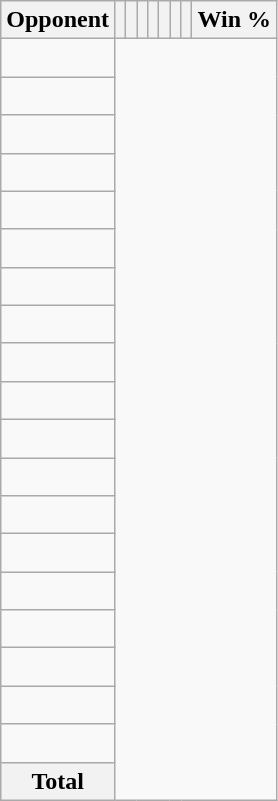<table class="wikitable sortable collapsible collapsed" style="text-align: center;">
<tr>
<th>Opponent</th>
<th></th>
<th></th>
<th></th>
<th></th>
<th></th>
<th></th>
<th></th>
<th>Win %</th>
</tr>
<tr>
<td align="left"><br></td>
</tr>
<tr>
<td align="left"><br></td>
</tr>
<tr>
<td align="left"><br></td>
</tr>
<tr>
<td align="left"><br></td>
</tr>
<tr>
<td align="left"><br></td>
</tr>
<tr>
<td align="left"><br></td>
</tr>
<tr>
<td align="left"><br></td>
</tr>
<tr>
<td align="left"><br></td>
</tr>
<tr>
<td align="left"><br></td>
</tr>
<tr>
<td align="left"><br></td>
</tr>
<tr>
<td align="left"><br></td>
</tr>
<tr>
<td align="left"><br></td>
</tr>
<tr>
<td align="left"><br></td>
</tr>
<tr>
<td align="left"><br></td>
</tr>
<tr>
<td align="left"><br></td>
</tr>
<tr>
<td align="left"><br></td>
</tr>
<tr>
<td align="left"><br></td>
</tr>
<tr>
<td align="left"><br></td>
</tr>
<tr>
<td align="left"><br></td>
</tr>
<tr class="sortbottom">
<th>Total<br></th>
</tr>
</table>
